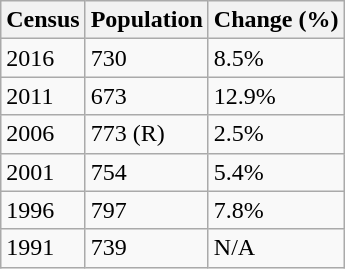<table class="wikitable">
<tr>
<th>Census</th>
<th>Population</th>
<th>Change (%)</th>
</tr>
<tr>
<td>2016</td>
<td>730</td>
<td> 8.5%</td>
</tr>
<tr>
<td>2011</td>
<td>673</td>
<td> 12.9%</td>
</tr>
<tr>
<td>2006</td>
<td>773 (R)</td>
<td> 2.5%</td>
</tr>
<tr>
<td>2001</td>
<td>754</td>
<td> 5.4%</td>
</tr>
<tr>
<td>1996</td>
<td>797</td>
<td> 7.8%</td>
</tr>
<tr>
<td>1991</td>
<td>739</td>
<td>N/A</td>
</tr>
</table>
